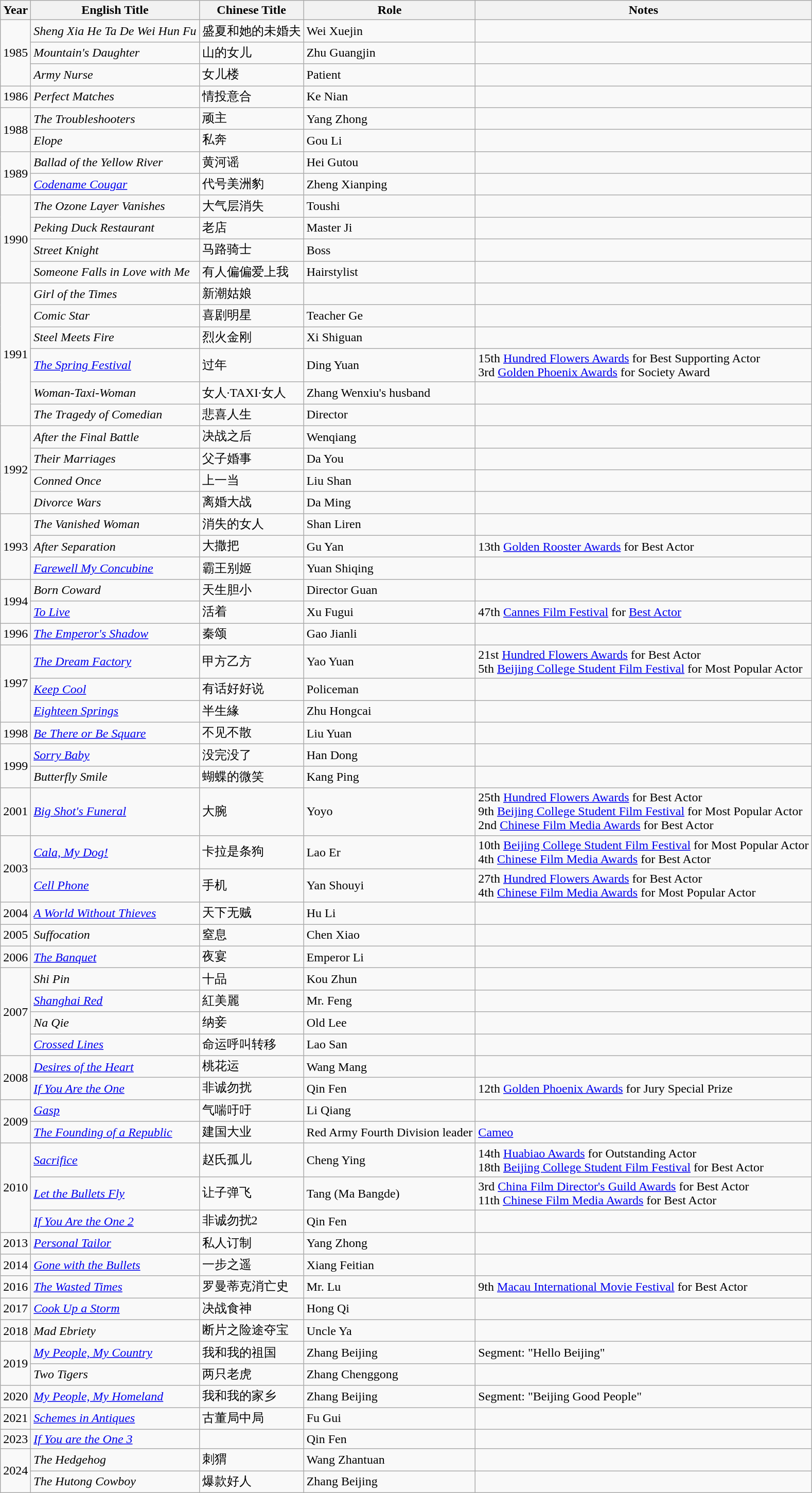<table class="wikitable sortable">
<tr>
<th>Year</th>
<th>English Title</th>
<th>Chinese Title</th>
<th>Role</th>
<th class="unsortable">Notes</th>
</tr>
<tr>
<td rowspan="3">1985</td>
<td><em>Sheng Xia He Ta De Wei Hun Fu</em></td>
<td>盛夏和她的未婚夫</td>
<td>Wei Xuejin</td>
<td></td>
</tr>
<tr>
<td><em>Mountain's Daughter</em></td>
<td>山的女儿</td>
<td>Zhu Guangjin</td>
<td></td>
</tr>
<tr>
<td><em>Army Nurse</em></td>
<td>女儿楼</td>
<td>Patient</td>
<td></td>
</tr>
<tr>
<td>1986</td>
<td><em>Perfect Matches</em></td>
<td>情投意合</td>
<td>Ke Nian</td>
<td></td>
</tr>
<tr>
<td rowspan="2">1988</td>
<td><em>The Troubleshooters</em></td>
<td>顽主</td>
<td>Yang Zhong</td>
<td></td>
</tr>
<tr>
<td><em>Elope</em></td>
<td>私奔</td>
<td>Gou Li</td>
<td></td>
</tr>
<tr>
<td rowspan="2">1989</td>
<td><em>Ballad of the Yellow River</em></td>
<td>黄河谣</td>
<td>Hei Gutou</td>
<td></td>
</tr>
<tr>
<td><em><a href='#'>Codename Cougar</a></em></td>
<td>代号美洲豹</td>
<td>Zheng Xianping</td>
<td></td>
</tr>
<tr>
<td rowspan="4">1990</td>
<td><em> The Ozone Layer Vanishes</em></td>
<td>大气层消失</td>
<td>Toushi</td>
<td></td>
</tr>
<tr>
<td><em>Peking Duck Restaurant</em></td>
<td>老店</td>
<td>Master Ji</td>
<td></td>
</tr>
<tr>
<td><em>Street Knight</em></td>
<td>马路骑士</td>
<td>Boss</td>
<td></td>
</tr>
<tr>
<td><em>Someone Falls in Love with Me</em></td>
<td>有人偏偏爱上我</td>
<td>Hairstylist</td>
<td></td>
</tr>
<tr>
<td rowspan="6">1991</td>
<td><em>Girl of the Times</em></td>
<td>新潮姑娘</td>
<td></td>
<td></td>
</tr>
<tr>
<td><em>Comic Star</em></td>
<td>喜剧明星</td>
<td>Teacher Ge</td>
<td></td>
</tr>
<tr>
<td><em>Steel Meets Fire</em></td>
<td>烈火金刚</td>
<td>Xi Shiguan</td>
<td></td>
</tr>
<tr>
<td><em><a href='#'>The Spring Festival</a></em></td>
<td>过年</td>
<td>Ding Yuan</td>
<td>15th <a href='#'>Hundred Flowers Awards</a> for Best Supporting Actor <br> 3rd <a href='#'>Golden Phoenix Awards</a> for Society Award</td>
</tr>
<tr>
<td><em>Woman-Taxi-Woman</em></td>
<td>女人·TAXI·女人</td>
<td>Zhang Wenxiu's husband</td>
<td></td>
</tr>
<tr>
<td><em>The Tragedy of Comedian</em></td>
<td>悲喜人生</td>
<td>Director</td>
<td></td>
</tr>
<tr>
<td rowspan="4">1992</td>
<td><em>After the Final Battle</em></td>
<td>决战之后</td>
<td>Wenqiang</td>
<td></td>
</tr>
<tr>
<td><em>Their Marriages</em></td>
<td>父子婚事</td>
<td>Da You</td>
<td></td>
</tr>
<tr>
<td><em>Conned Once</em></td>
<td>上一当</td>
<td>Liu Shan</td>
<td></td>
</tr>
<tr>
<td><em>Divorce Wars</em></td>
<td>离婚大战</td>
<td>Da Ming</td>
<td></td>
</tr>
<tr>
<td rowspan="3">1993</td>
<td><em>The Vanished Woman</em></td>
<td>消失的女人</td>
<td>Shan Liren</td>
<td></td>
</tr>
<tr>
<td><em>After Separation</em></td>
<td>大撒把</td>
<td>Gu Yan</td>
<td>13th <a href='#'>Golden Rooster Awards</a> for Best Actor</td>
</tr>
<tr>
<td><em><a href='#'>Farewell My Concubine</a></em></td>
<td>霸王别姬</td>
<td>Yuan Shiqing</td>
<td></td>
</tr>
<tr>
<td rowspan="2">1994</td>
<td><em>Born Coward</em></td>
<td>天生胆小</td>
<td>Director Guan</td>
<td></td>
</tr>
<tr>
<td><em><a href='#'>To Live</a></em></td>
<td>活着</td>
<td>Xu Fugui</td>
<td>47th <a href='#'>Cannes Film Festival</a> for <a href='#'>Best Actor</a></td>
</tr>
<tr>
<td>1996</td>
<td><em><a href='#'>The Emperor's Shadow</a></em></td>
<td>秦颂</td>
<td>Gao Jianli</td>
<td></td>
</tr>
<tr>
<td rowspan="3">1997</td>
<td><em><a href='#'>The Dream Factory</a></em></td>
<td>甲方乙方</td>
<td>Yao Yuan</td>
<td>21st <a href='#'>Hundred Flowers Awards</a> for Best Actor<br>5th <a href='#'>Beijing College Student Film Festival</a> for Most Popular Actor</td>
</tr>
<tr>
<td><em><a href='#'>Keep Cool</a></em></td>
<td>有话好好说</td>
<td>Policeman</td>
<td></td>
</tr>
<tr>
<td><em><a href='#'>Eighteen Springs</a></em></td>
<td>半生緣</td>
<td>Zhu Hongcai</td>
<td></td>
</tr>
<tr>
<td>1998</td>
<td><em><a href='#'>Be There or Be Square</a></em></td>
<td>不见不散</td>
<td>Liu Yuan</td>
<td></td>
</tr>
<tr>
<td rowspan="2">1999</td>
<td><em><a href='#'>Sorry Baby</a></em></td>
<td>没完没了</td>
<td>Han Dong</td>
<td></td>
</tr>
<tr>
<td><em>Butterfly Smile</em></td>
<td>蝴蝶的微笑</td>
<td>Kang Ping</td>
<td></td>
</tr>
<tr>
<td>2001</td>
<td><em><a href='#'>Big Shot's Funeral</a></em></td>
<td>大腕</td>
<td>Yoyo</td>
<td>25th <a href='#'>Hundred Flowers Awards</a> for Best Actor<br>9th <a href='#'>Beijing College Student Film Festival</a> for Most Popular Actor<br>2nd <a href='#'>Chinese Film Media Awards</a> for Best Actor</td>
</tr>
<tr>
<td rowspan="2">2003</td>
<td><em><a href='#'>Cala, My Dog!</a></em></td>
<td>卡拉是条狗</td>
<td>Lao Er</td>
<td>10th <a href='#'>Beijing College Student Film Festival</a> for Most Popular Actor<br>4th <a href='#'>Chinese Film Media Awards</a> for Best Actor</td>
</tr>
<tr>
<td><em><a href='#'>Cell Phone</a></em></td>
<td>手机</td>
<td>Yan Shouyi</td>
<td>27th <a href='#'>Hundred Flowers Awards</a> for Best Actor <br>4th <a href='#'>Chinese Film Media Awards</a> for Most Popular Actor</td>
</tr>
<tr>
<td>2004</td>
<td><em><a href='#'>A World Without Thieves</a></em></td>
<td>天下无贼</td>
<td>Hu Li</td>
<td></td>
</tr>
<tr>
<td>2005</td>
<td><em>Suffocation</em></td>
<td>窒息</td>
<td>Chen Xiao</td>
<td></td>
</tr>
<tr>
<td>2006</td>
<td><em><a href='#'>The Banquet</a></em></td>
<td>夜宴</td>
<td>Emperor Li</td>
<td></td>
</tr>
<tr>
<td rowspan="4">2007</td>
<td><em>Shi Pin</em></td>
<td>十品</td>
<td>Kou Zhun</td>
<td></td>
</tr>
<tr>
<td><em><a href='#'>Shanghai Red</a></em></td>
<td>紅美麗</td>
<td>Mr. Feng</td>
<td></td>
</tr>
<tr>
<td><em>Na Qie</em></td>
<td>纳妾</td>
<td>Old Lee</td>
<td></td>
</tr>
<tr>
<td><em><a href='#'>Crossed Lines</a></em></td>
<td>命运呼叫转移</td>
<td>Lao San</td>
<td></td>
</tr>
<tr>
<td rowspan="2">2008</td>
<td><em><a href='#'>Desires of the Heart</a></em></td>
<td>桃花运</td>
<td>Wang Mang</td>
<td></td>
</tr>
<tr>
<td><em><a href='#'>If You Are the One</a></em></td>
<td>非诚勿扰</td>
<td>Qin Fen</td>
<td>12th <a href='#'>Golden Phoenix Awards</a> for Jury Special Prize</td>
</tr>
<tr>
<td rowspan="2">2009</td>
<td><em><a href='#'>Gasp</a></em></td>
<td>气喘吁吁</td>
<td>Li Qiang</td>
<td></td>
</tr>
<tr>
<td><em><a href='#'>The Founding of a Republic</a></em></td>
<td>建国大业</td>
<td>Red Army Fourth Division leader</td>
<td><a href='#'>Cameo</a></td>
</tr>
<tr>
<td rowspan="3">2010</td>
<td><em><a href='#'>Sacrifice</a></em></td>
<td>赵氏孤儿</td>
<td>Cheng Ying</td>
<td>14th <a href='#'>Huabiao Awards</a> for Outstanding Actor<br>18th <a href='#'>Beijing College Student Film Festival</a> for Best Actor</td>
</tr>
<tr>
<td><em><a href='#'>Let the Bullets Fly</a></em></td>
<td>让子弹飞</td>
<td>Tang (Ma Bangde)</td>
<td>3rd <a href='#'>China Film Director's Guild Awards</a> for Best Actor <br>11th <a href='#'>Chinese Film Media Awards</a> for Best Actor</td>
</tr>
<tr>
<td><em><a href='#'>If You Are the One 2</a></em></td>
<td>非诚勿扰2</td>
<td>Qin Fen</td>
<td></td>
</tr>
<tr>
<td>2013</td>
<td><em><a href='#'>Personal Tailor</a></em></td>
<td>私人订制</td>
<td>Yang Zhong</td>
<td></td>
</tr>
<tr>
<td>2014</td>
<td><em><a href='#'>Gone with the Bullets</a></em></td>
<td>一步之遥</td>
<td>Xiang Feitian</td>
<td></td>
</tr>
<tr>
<td>2016</td>
<td><em><a href='#'>The Wasted Times</a></em></td>
<td>罗曼蒂克消亡史</td>
<td>Mr. Lu</td>
<td>9th <a href='#'>Macau International Movie Festival</a> for Best Actor</td>
</tr>
<tr>
<td>2017</td>
<td><em><a href='#'>Cook Up a Storm</a></em></td>
<td>决战食神</td>
<td>Hong Qi</td>
<td></td>
</tr>
<tr>
<td>2018</td>
<td><em>Mad Ebriety</em></td>
<td>断片之险途夺宝</td>
<td>Uncle Ya</td>
<td></td>
</tr>
<tr>
<td rowspan="2">2019</td>
<td><em><a href='#'>My People, My Country</a></em></td>
<td>我和我的祖国</td>
<td>Zhang Beijing</td>
<td>Segment: "Hello Beijing"</td>
</tr>
<tr>
<td><em>Two Tigers</em></td>
<td>两只老虎</td>
<td>Zhang Chenggong</td>
<td></td>
</tr>
<tr>
<td>2020</td>
<td><em><a href='#'>My People, My Homeland</a></em></td>
<td>我和我的家乡</td>
<td>Zhang Beijing</td>
<td>Segment: "Beijing Good People"</td>
</tr>
<tr>
<td>2021</td>
<td><em><a href='#'>Schemes in Antiques</a></em></td>
<td>古董局中局</td>
<td>Fu Gui</td>
<td></td>
</tr>
<tr>
<td>2023</td>
<td><em><a href='#'>If You are the One 3</a></em></td>
<td></td>
<td>Qin Fen</td>
<td></td>
</tr>
<tr>
<td rowspan="2">2024</td>
<td><em>The Hedgehog</em></td>
<td>刺猬</td>
<td>Wang Zhantuan</td>
<td></td>
</tr>
<tr>
<td><em>The Hutong Cowboy</em></td>
<td>爆款好人</td>
<td>Zhang Beijing</td>
<td></td>
</tr>
</table>
